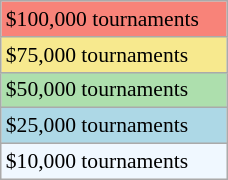<table class="wikitable" style="font-size:90%;" width=12%>
<tr style="background:#f88379;">
<td>$100,000 tournaments</td>
</tr>
<tr style="background:#f7e98e;">
<td>$75,000 tournaments</td>
</tr>
<tr style="background:#addfad;">
<td>$50,000 tournaments</td>
</tr>
<tr style="background:lightblue;">
<td>$25,000 tournaments</td>
</tr>
<tr style="background:#f0f8ff;">
<td>$10,000 tournaments</td>
</tr>
</table>
